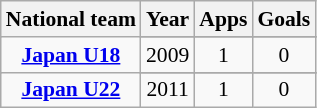<table class="wikitable" style="font-size:90%; text-align: center">
<tr>
<th>National team</th>
<th>Year</th>
<th>Apps</th>
<th>Goals</th>
</tr>
<tr>
<td rowspan="2"><strong><a href='#'>Japan U18</a></strong></td>
</tr>
<tr>
<td>2009</td>
<td>1</td>
<td>0</td>
</tr>
<tr>
<td rowspan="2"><strong><a href='#'>Japan U22</a></strong></td>
</tr>
<tr>
<td>2011</td>
<td>1</td>
<td>0</td>
</tr>
</table>
